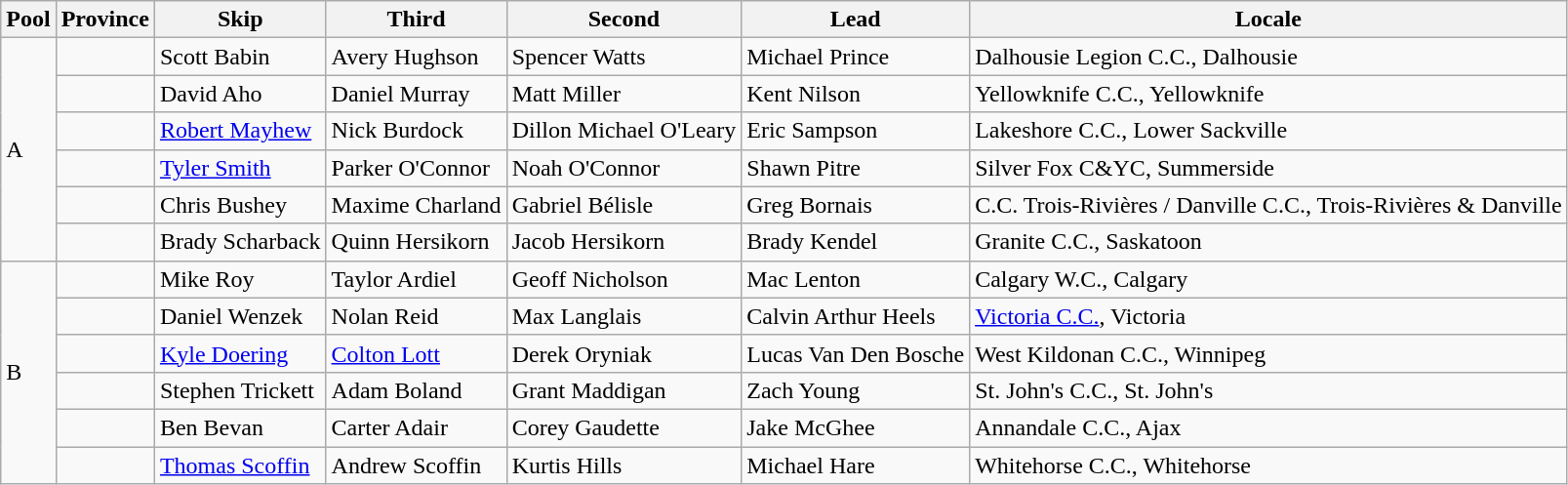<table class="wikitable">
<tr>
<th>Pool</th>
<th>Province</th>
<th>Skip</th>
<th>Third</th>
<th>Second</th>
<th>Lead</th>
<th>Locale</th>
</tr>
<tr>
<td rowspan=6>A</td>
<td></td>
<td>Scott Babin</td>
<td>Avery Hughson</td>
<td>Spencer Watts</td>
<td>Michael Prince</td>
<td>Dalhousie Legion C.C., Dalhousie</td>
</tr>
<tr>
<td></td>
<td>David Aho</td>
<td>Daniel Murray</td>
<td>Matt Miller</td>
<td>Kent Nilson</td>
<td>Yellowknife C.C., Yellowknife</td>
</tr>
<tr>
<td></td>
<td><a href='#'>Robert Mayhew</a></td>
<td>Nick Burdock</td>
<td>Dillon Michael O'Leary</td>
<td>Eric Sampson</td>
<td>Lakeshore C.C., Lower Sackville</td>
</tr>
<tr>
<td></td>
<td><a href='#'>Tyler Smith</a></td>
<td>Parker O'Connor</td>
<td>Noah O'Connor</td>
<td>Shawn Pitre</td>
<td>Silver Fox C&YC, Summerside</td>
</tr>
<tr>
<td></td>
<td>Chris Bushey</td>
<td>Maxime Charland</td>
<td>Gabriel Bélisle</td>
<td>Greg Bornais</td>
<td>C.C. Trois-Rivières / Danville C.C., Trois-Rivières & Danville</td>
</tr>
<tr>
<td></td>
<td>Brady Scharback</td>
<td>Quinn Hersikorn</td>
<td>Jacob Hersikorn</td>
<td>Brady Kendel</td>
<td>Granite C.C., Saskatoon</td>
</tr>
<tr>
<td rowspan=6>B</td>
<td></td>
<td>Mike Roy</td>
<td>Taylor Ardiel</td>
<td>Geoff Nicholson</td>
<td>Mac Lenton</td>
<td>Calgary W.C., Calgary</td>
</tr>
<tr>
<td></td>
<td>Daniel Wenzek</td>
<td>Nolan Reid</td>
<td>Max Langlais</td>
<td>Calvin Arthur Heels</td>
<td><a href='#'>Victoria C.C.</a>, Victoria</td>
</tr>
<tr>
<td></td>
<td><a href='#'>Kyle Doering</a></td>
<td><a href='#'>Colton Lott</a></td>
<td>Derek Oryniak</td>
<td>Lucas Van Den Bosche</td>
<td>West Kildonan C.C., Winnipeg</td>
</tr>
<tr>
<td></td>
<td>Stephen Trickett</td>
<td>Adam Boland</td>
<td>Grant Maddigan</td>
<td>Zach Young</td>
<td>St. John's C.C., St. John's</td>
</tr>
<tr>
<td></td>
<td>Ben Bevan</td>
<td>Carter Adair</td>
<td>Corey Gaudette</td>
<td>Jake McGhee</td>
<td>Annandale C.C., Ajax</td>
</tr>
<tr>
<td></td>
<td><a href='#'>Thomas Scoffin</a></td>
<td>Andrew Scoffin</td>
<td>Kurtis Hills</td>
<td>Michael Hare</td>
<td>Whitehorse C.C., Whitehorse</td>
</tr>
</table>
